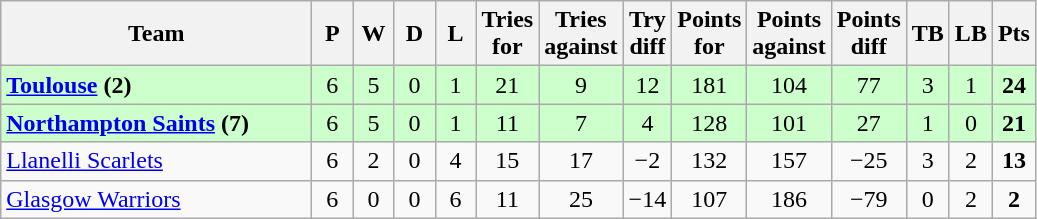<table class="wikitable" style="text-align: center;">
<tr>
<th width="200">Team</th>
<th width="20">P</th>
<th width="20">W</th>
<th width="20">D</th>
<th width="20">L</th>
<th width="20">Tries for</th>
<th width="20">Tries against</th>
<th width="20">Try diff</th>
<th width="20">Points for</th>
<th width="20">Points against</th>
<th width="25">Points diff</th>
<th width="20">TB</th>
<th width="20">LB</th>
<th width="20">Pts</th>
</tr>
<tr bgcolor=#ccffcc>
<td align=left> <strong><a href='#'>Toulouse</a> (2)</strong></td>
<td>6</td>
<td>5</td>
<td>0</td>
<td>1</td>
<td>21</td>
<td>9</td>
<td>12</td>
<td>181</td>
<td>104</td>
<td>77</td>
<td>3</td>
<td>1</td>
<td><strong>24</strong></td>
</tr>
<tr bgcolor=#ccffcc>
<td align=left> <strong><a href='#'>Northampton Saints</a> (7)</strong></td>
<td>6</td>
<td>5</td>
<td>0</td>
<td>1</td>
<td>11</td>
<td>7</td>
<td>4</td>
<td>128</td>
<td>101</td>
<td>27</td>
<td>1</td>
<td>0</td>
<td><strong>21</strong></td>
</tr>
<tr>
<td align=left> <a href='#'>Llanelli Scarlets</a></td>
<td>6</td>
<td>2</td>
<td>0</td>
<td>4</td>
<td>15</td>
<td>17</td>
<td>−2</td>
<td>132</td>
<td>157</td>
<td>−25</td>
<td>3</td>
<td>2</td>
<td><strong>13</strong></td>
</tr>
<tr>
<td align=left> <a href='#'>Glasgow Warriors</a></td>
<td>6</td>
<td>0</td>
<td>0</td>
<td>6</td>
<td>11</td>
<td>25</td>
<td>−14</td>
<td>107</td>
<td>186</td>
<td>−79</td>
<td>0</td>
<td>2</td>
<td><strong>2</strong></td>
</tr>
</table>
